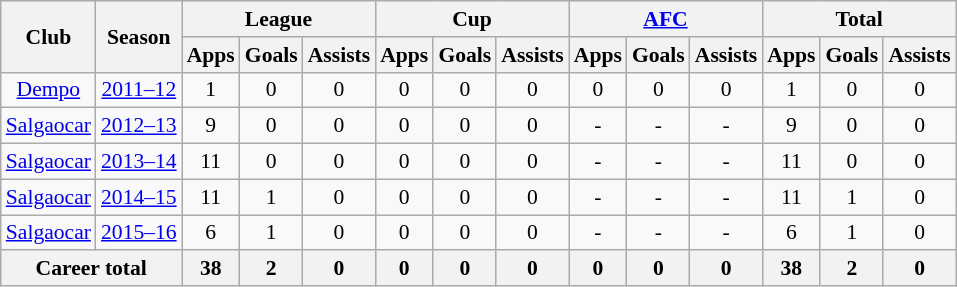<table class="wikitable" style="font-size:90%; text-align:center;">
<tr>
<th rowspan="2">Club</th>
<th rowspan="2">Season</th>
<th colspan="3">League</th>
<th colspan="3">Cup</th>
<th colspan="3"><a href='#'>AFC</a></th>
<th colspan="3">Total</th>
</tr>
<tr>
<th>Apps</th>
<th>Goals</th>
<th>Assists</th>
<th>Apps</th>
<th>Goals</th>
<th>Assists</th>
<th>Apps</th>
<th>Goals</th>
<th>Assists</th>
<th>Apps</th>
<th>Goals</th>
<th>Assists</th>
</tr>
<tr>
<td rowspan="1"><a href='#'>Dempo</a></td>
<td><a href='#'>2011–12</a></td>
<td>1</td>
<td>0</td>
<td>0</td>
<td>0</td>
<td>0</td>
<td>0</td>
<td>0</td>
<td>0</td>
<td>0</td>
<td>1</td>
<td>0</td>
<td>0</td>
</tr>
<tr>
<td><a href='#'>Salgaocar</a></td>
<td><a href='#'>2012–13</a></td>
<td>9</td>
<td>0</td>
<td>0</td>
<td>0</td>
<td>0</td>
<td>0</td>
<td>-</td>
<td>-</td>
<td>-</td>
<td>9</td>
<td>0</td>
<td>0</td>
</tr>
<tr>
<td><a href='#'>Salgaocar</a></td>
<td><a href='#'>2013–14</a></td>
<td>11</td>
<td>0</td>
<td>0</td>
<td>0</td>
<td>0</td>
<td>0</td>
<td>-</td>
<td>-</td>
<td>-</td>
<td>11</td>
<td>0</td>
<td>0</td>
</tr>
<tr>
<td><a href='#'>Salgaocar</a></td>
<td><a href='#'>2014–15</a></td>
<td>11</td>
<td>1</td>
<td>0</td>
<td>0</td>
<td>0</td>
<td>0</td>
<td>-</td>
<td>-</td>
<td>-</td>
<td>11</td>
<td>1</td>
<td>0</td>
</tr>
<tr>
<td><a href='#'>Salgaocar</a></td>
<td><a href='#'>2015–16</a></td>
<td>6</td>
<td>1</td>
<td>0</td>
<td>0</td>
<td>0</td>
<td>0</td>
<td>-</td>
<td>-</td>
<td>-</td>
<td>6</td>
<td>1</td>
<td>0</td>
</tr>
<tr>
<th colspan="2">Career total</th>
<th>38</th>
<th>2</th>
<th>0</th>
<th>0</th>
<th>0</th>
<th>0</th>
<th>0</th>
<th>0</th>
<th>0</th>
<th>38</th>
<th>2</th>
<th>0</th>
</tr>
</table>
